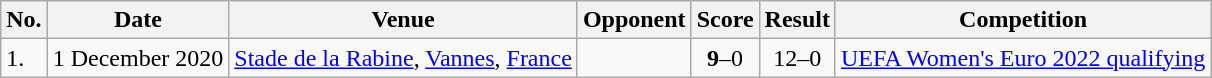<table class="wikitable">
<tr>
<th>No.</th>
<th>Date</th>
<th>Venue</th>
<th>Opponent</th>
<th>Score</th>
<th>Result</th>
<th>Competition</th>
</tr>
<tr>
<td>1.</td>
<td>1 December 2020</td>
<td><a href='#'>Stade de la Rabine</a>, <a href='#'>Vannes</a>, <a href='#'>France</a></td>
<td></td>
<td align=center><strong>9</strong>–0</td>
<td align=center>12–0</td>
<td><a href='#'>UEFA Women's Euro 2022 qualifying</a></td>
</tr>
</table>
